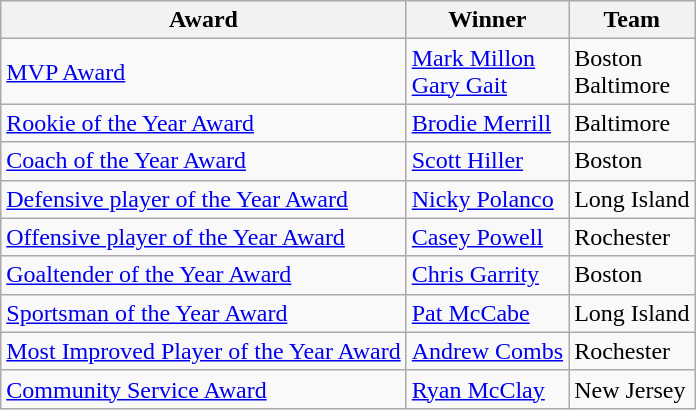<table class="wikitable">
<tr>
<th>Award</th>
<th>Winner</th>
<th>Team</th>
</tr>
<tr>
<td><a href='#'>MVP Award</a></td>
<td><a href='#'>Mark Millon</a><br><a href='#'>Gary Gait</a></td>
<td>Boston<br>Baltimore</td>
</tr>
<tr>
<td><a href='#'>Rookie of the Year Award</a></td>
<td><a href='#'>Brodie Merrill</a></td>
<td>Baltimore</td>
</tr>
<tr>
<td><a href='#'>Coach of the Year Award</a></td>
<td><a href='#'>Scott Hiller</a></td>
<td>Boston</td>
</tr>
<tr>
<td><a href='#'>Defensive player of the Year Award</a></td>
<td><a href='#'>Nicky Polanco</a></td>
<td>Long Island</td>
</tr>
<tr>
<td><a href='#'>Offensive player of the Year Award</a></td>
<td><a href='#'>Casey Powell</a></td>
<td>Rochester</td>
</tr>
<tr>
<td><a href='#'>Goaltender of the Year Award</a></td>
<td><a href='#'>Chris Garrity</a></td>
<td>Boston</td>
</tr>
<tr>
<td><a href='#'>Sportsman of the Year Award</a></td>
<td><a href='#'>Pat McCabe</a></td>
<td>Long Island</td>
</tr>
<tr>
<td><a href='#'>Most Improved Player of the Year Award</a></td>
<td><a href='#'>Andrew Combs</a></td>
<td>Rochester</td>
</tr>
<tr>
<td><a href='#'>Community Service Award</a></td>
<td><a href='#'>Ryan McClay</a></td>
<td>New Jersey</td>
</tr>
</table>
